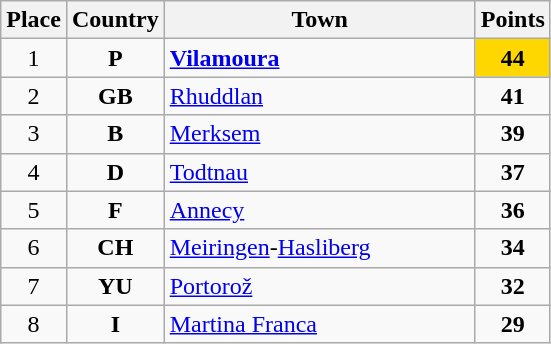<table class="wikitable">
<tr>
<th width="25">Place</th>
<th width="25">Country</th>
<th width="200">Town</th>
<th width="25">Points</th>
</tr>
<tr>
<td align="center">1</td>
<td align="center"><strong>P</strong></td>
<td align="left"><strong><a href='#'>Vilamoura</a></strong></td>
<td align="center"; style="background-color:gold;"><strong>44</strong></td>
</tr>
<tr>
<td align="center">2</td>
<td align="center"><strong>GB</strong></td>
<td align="left"><a href='#'>Rhuddlan</a></td>
<td align="center"><strong>41</strong></td>
</tr>
<tr>
<td align="center">3</td>
<td align="center"><strong>B</strong></td>
<td align="left"><a href='#'>Merksem</a></td>
<td align="center"><strong>39</strong></td>
</tr>
<tr>
<td align="center">4</td>
<td align="center"><strong>D</strong></td>
<td align="left"><a href='#'>Todtnau</a></td>
<td align="center"><strong>37</strong></td>
</tr>
<tr>
<td align="center">5</td>
<td align="center"><strong>F</strong></td>
<td align="left"><a href='#'>Annecy</a></td>
<td align="center"><strong>36</strong></td>
</tr>
<tr>
<td align="center">6</td>
<td align="center"><strong>CH</strong></td>
<td align="left"><a href='#'>Meiringen</a>-<a href='#'>Hasliberg</a></td>
<td align="center"><strong>34</strong></td>
</tr>
<tr>
<td align="center">7</td>
<td align="center"><strong>YU</strong></td>
<td align="left"><a href='#'>Portorož</a></td>
<td align="center"><strong>32</strong></td>
</tr>
<tr>
<td align="center">8</td>
<td align="center"><strong>I</strong></td>
<td align="left"><a href='#'>Martina Franca</a></td>
<td align="center"><strong>29</strong></td>
</tr>
</table>
